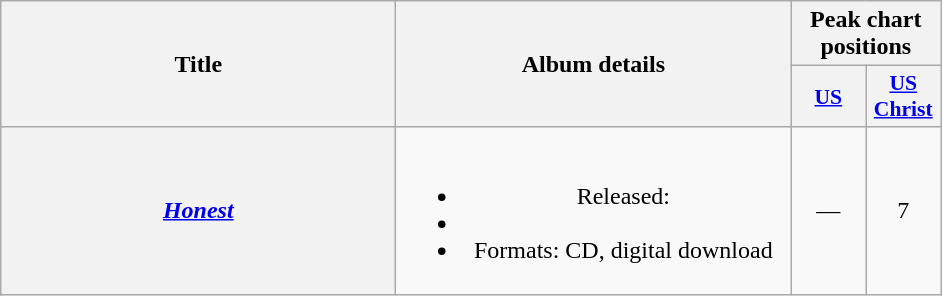<table class="wikitable plainrowheaders" style="text-align:center;">
<tr>
<th scope="col" rowspan="2" style="width:16em;">Title</th>
<th scope="col" rowspan="2" style="width:16em;">Album details</th>
<th scope="col" colspan="2">Peak chart positions</th>
</tr>
<tr>
<th style="width:3em; font-size:90%"><a href='#'>US</a><br></th>
<th style="width:3em; font-size:90%"><a href='#'>US<br>Christ</a><br></th>
</tr>
<tr>
<th scope="row"><em><a href='#'>Honest</a></em></th>
<td><br><ul><li>Released: </li><li></li><li>Formats: CD, digital download</li></ul></td>
<td>—</td>
<td>7</td>
</tr>
</table>
